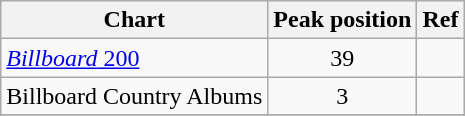<table class="wikitable">
<tr>
<th align="left">Chart</th>
<th align="left">Peak position</th>
<th>Ref</th>
</tr>
<tr>
<td align="left"><a href='#'><em>Billboard</em> 200</a></td>
<td align="center">39</td>
<td align="center"></td>
</tr>
<tr>
<td align="left">Billboard Country Albums</td>
<td align="center">3</td>
<td align="center"></td>
</tr>
<tr>
</tr>
</table>
